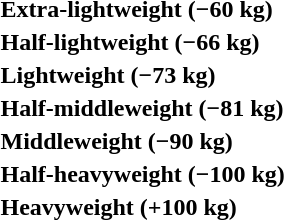<table>
<tr>
<th rowspan=2 style="text-align:left;">Extra-lightweight (−60 kg)</th>
<td rowspan=2></td>
<td rowspan=2></td>
<td></td>
</tr>
<tr>
<td></td>
</tr>
<tr>
<th rowspan=2 style="text-align:left;">Half-lightweight (−66 kg)</th>
<td rowspan=2></td>
<td rowspan=2></td>
<td></td>
</tr>
<tr>
<td></td>
</tr>
<tr>
<th rowspan=2 style="text-align:left;">Lightweight (−73 kg)</th>
<td rowspan=2></td>
<td rowspan=2></td>
<td></td>
</tr>
<tr>
<td></td>
</tr>
<tr>
<th rowspan=2 style="text-align:left;">Half-middleweight (−81 kg)</th>
<td rowspan=2></td>
<td rowspan=2></td>
<td></td>
</tr>
<tr>
<td></td>
</tr>
<tr>
<th rowspan=2 style="text-align:left;">Middleweight (−90 kg)</th>
<td rowspan=2></td>
<td rowspan=2></td>
<td></td>
</tr>
<tr>
<td></td>
</tr>
<tr>
<th rowspan=2 style="text-align:left;">Half-heavyweight (−100 kg)</th>
<td rowspan=2></td>
<td rowspan=2></td>
<td></td>
</tr>
<tr>
<td></td>
</tr>
<tr>
<th rowspan=2 style="text-align:left;">Heavyweight (+100 kg)</th>
<td rowspan=2></td>
<td rowspan=2></td>
<td></td>
</tr>
<tr>
<td></td>
</tr>
</table>
